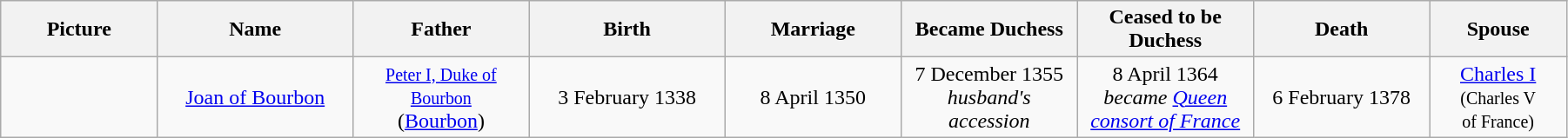<table style="width:95%;" class="wikitable">
<tr>
<th style="width:8%;">Picture</th>
<th style="width:10%;">Name</th>
<th style="width:9%;">Father</th>
<th style="width:10%;">Birth</th>
<th style="width:9%;">Marriage</th>
<th style="width:9%;">Became Duchess</th>
<th style="width:9%;">Ceased to be Duchess</th>
<th style="width:9%;">Death</th>
<th style="width:7%;">Spouse</th>
</tr>
<tr>
<td align=center></td>
<td align=center><a href='#'>Joan of Bourbon</a><br></td>
<td style="text-align:center;"><small><a href='#'>Peter I, Duke of Bourbon</a></small><br>(<a href='#'>Bourbon</a>)</td>
<td style="text-align:center;">3 February 1338</td>
<td style="text-align:center;">8 April 1350</td>
<td style="text-align:center;">7 December 1355<br><em>husband's accession</em></td>
<td style="text-align:center;">8 April 1364<br><em>became <a href='#'>Queen consort of France</a></em></td>
<td style="text-align:center;">6 February 1378</td>
<td style="text-align:center;"><a href='#'>Charles I</a><br><small>(Charles V<br>of France)</small></td>
</tr>
</table>
